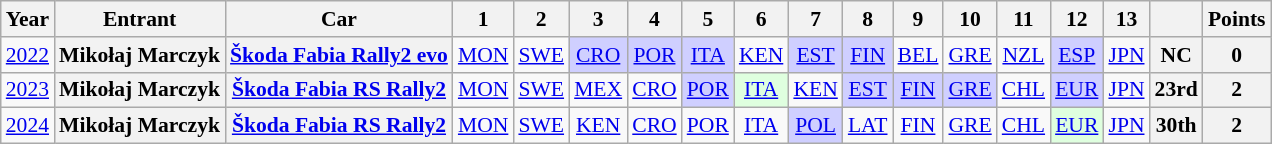<table class="wikitable" border="1" style="text-align:center; font-size:90%;">
<tr>
<th>Year</th>
<th>Entrant</th>
<th>Car</th>
<th>1</th>
<th>2</th>
<th>3</th>
<th>4</th>
<th>5</th>
<th>6</th>
<th>7</th>
<th>8</th>
<th>9</th>
<th>10</th>
<th>11</th>
<th>12</th>
<th>13</th>
<th></th>
<th>Points</th>
</tr>
<tr>
<td><a href='#'>2022</a></td>
<th>Mikołaj Marczyk</th>
<th><a href='#'>Škoda Fabia Rally2 evo</a></th>
<td><a href='#'>MON</a></td>
<td><a href='#'>SWE</a></td>
<td style="background:#CFCFFF"><a href='#'>CRO</a><br></td>
<td style="background:#CFCFFF"><a href='#'>POR</a><br></td>
<td style="background:#CFCFFF"><a href='#'>ITA</a><br></td>
<td><a href='#'>KEN</a></td>
<td style="background:#CFCFFF"><a href='#'>EST</a><br></td>
<td style="background:#CFCFFF"><a href='#'>FIN</a><br></td>
<td><a href='#'>BEL</a></td>
<td><a href='#'>GRE</a></td>
<td><a href='#'>NZL</a></td>
<td style="background:#CFCFFF"><a href='#'>ESP</a><br></td>
<td><a href='#'>JPN</a></td>
<th>NC</th>
<th>0</th>
</tr>
<tr>
<td><a href='#'>2023</a></td>
<th>Mikołaj Marczyk</th>
<th><a href='#'>Škoda Fabia RS Rally2</a></th>
<td><a href='#'>MON</a></td>
<td><a href='#'>SWE</a></td>
<td><a href='#'>MEX</a></td>
<td><a href='#'>CRO</a></td>
<td style="background:#CFCFFF"><a href='#'>POR</a><br></td>
<td style="background:#DFFFDF"><a href='#'>ITA</a><br></td>
<td><a href='#'>KEN</a></td>
<td style="background:#CFCFFF"><a href='#'>EST</a><br></td>
<td style="background:#CFCFFF"><a href='#'>FIN</a><br></td>
<td style="background:#CFCFFF"><a href='#'>GRE</a><br></td>
<td><a href='#'>CHL</a></td>
<td style="background:#CFCFFF"><a href='#'>EUR</a><br></td>
<td><a href='#'>JPN</a></td>
<th>23rd</th>
<th>2</th>
</tr>
<tr>
<td><a href='#'>2024</a></td>
<th>Mikołaj Marczyk</th>
<th><a href='#'>Škoda Fabia RS Rally2</a></th>
<td><a href='#'>MON</a></td>
<td><a href='#'>SWE</a></td>
<td><a href='#'>KEN</a></td>
<td><a href='#'>CRO</a></td>
<td><a href='#'>POR</a></td>
<td><a href='#'>ITA</a></td>
<td style="background:#CFCFFF"><a href='#'>POL</a><br></td>
<td><a href='#'>LAT</a></td>
<td><a href='#'>FIN</a></td>
<td><a href='#'>GRE</a></td>
<td><a href='#'>CHL</a></td>
<td style="background:#DFFFDF"><a href='#'>EUR</a><br></td>
<td><a href='#'>JPN</a></td>
<th>30th</th>
<th>2</th>
</tr>
</table>
